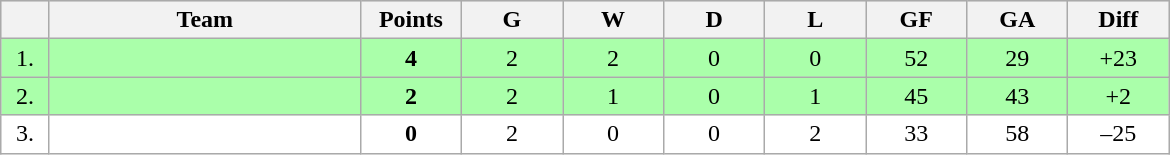<table class=wikitable style="text-align:center">
<tr bgcolor="#DCDCDC">
<th width="25"></th>
<th width="200">Team</th>
<th width="60">Points</th>
<th width="60">G</th>
<th width="60">W</th>
<th width="60">D</th>
<th width="60">L</th>
<th width="60">GF</th>
<th width="60">GA</th>
<th width="60">Diff</th>
</tr>
<tr bgcolor=#AAFFAA>
<td>1.</td>
<td align=left></td>
<td><strong>4</strong></td>
<td>2</td>
<td>2</td>
<td>0</td>
<td>0</td>
<td>52</td>
<td>29</td>
<td>+23</td>
</tr>
<tr bgcolor=#AAFFAA>
<td>2.</td>
<td align=left></td>
<td><strong>2</strong></td>
<td>2</td>
<td>1</td>
<td>0</td>
<td>1</td>
<td>45</td>
<td>43</td>
<td>+2</td>
</tr>
<tr bgcolor=#FFFFFF>
<td>3.</td>
<td align=left></td>
<td><strong>0</strong></td>
<td>2</td>
<td>0</td>
<td>0</td>
<td>2</td>
<td>33</td>
<td>58</td>
<td>–25</td>
</tr>
</table>
